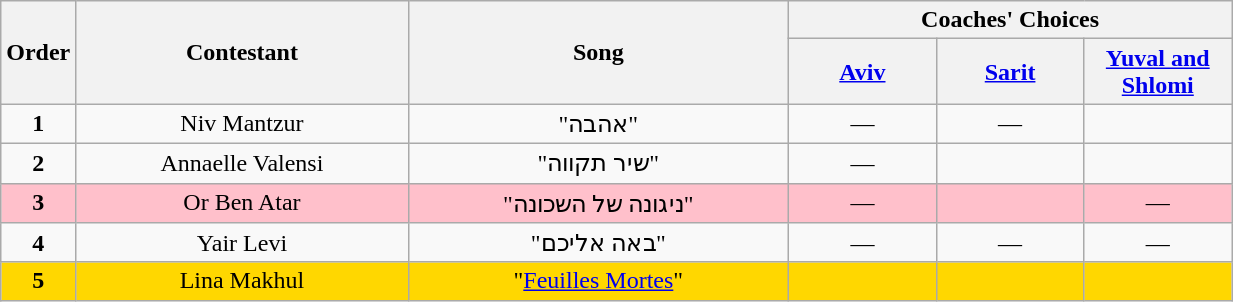<table class="wikitable" style="text-align: center; width:65%;">
<tr>
<th rowspan=2 width="05%">Order</th>
<th rowspan=2 width="27%">Contestant</th>
<th rowspan=2>Song</th>
<th colspan=3>Coaches' Choices</th>
</tr>
<tr>
<th width="12%"><a href='#'>Aviv</a></th>
<th width="12%"><a href='#'>Sarit</a></th>
<th width="12%"><a href='#'>Yuval and Shlomi</a></th>
</tr>
<tr>
<td align="center"><strong>1</strong></td>
<td>Niv Mantzur</td>
<td>"אהבה"</td>
<td align="center">—</td>
<td align="center">—</td>
<td style=";text-align:center;"></td>
</tr>
<tr>
<td align="center"><strong>2</strong></td>
<td>Annaelle Valensi</td>
<td>"שיר תקווה"</td>
<td align="center">—</td>
<td style=";text-align:center;"></td>
<td style=";text-align:center;"></td>
</tr>
<tr bgcolor="pink">
<td align="center"><strong>3</strong></td>
<td>Or Ben Atar</td>
<td>"ניגונה של השכונה"</td>
<td align="center">—</td>
<td style=";text-align:center;"></td>
<td align="center">—</td>
</tr>
<tr>
<td align="center"><strong>4</strong></td>
<td>Yair Levi</td>
<td>"באה אליכם"</td>
<td align="center">—</td>
<td align="center">—</td>
<td align="center">—</td>
</tr>
<tr bgcolor="gold">
<td align="center"><strong>5</strong></td>
<td>Lina Makhul</td>
<td>"<a href='#'>Feuilles Mortes</a>"</td>
<td style=";text-align:center;"></td>
<td style=";text-align:center;"></td>
<td style=";text-align:center;"></td>
</tr>
</table>
